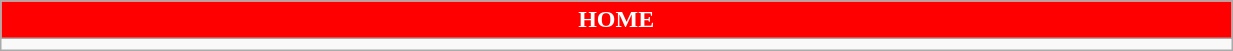<table class="wikitable collapsible collapsed" style="width:65%">
<tr>
<th colspan=7 ! style="color:white; background:#FF0000">HOME</th>
</tr>
<tr>
<td></td>
</tr>
</table>
